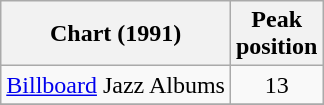<table class="wikitable">
<tr>
<th>Chart (1991)</th>
<th>Peak<br>position</th>
</tr>
<tr>
<td><a href='#'>Billboard</a> Jazz Albums</td>
<td align=center>13</td>
</tr>
<tr>
</tr>
</table>
